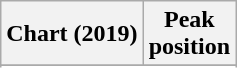<table class="wikitable sortable plainrowheaders" style="text-align:center">
<tr>
<th scope="col">Chart (2019)</th>
<th scope="col">Peak<br>position</th>
</tr>
<tr>
</tr>
<tr>
</tr>
</table>
